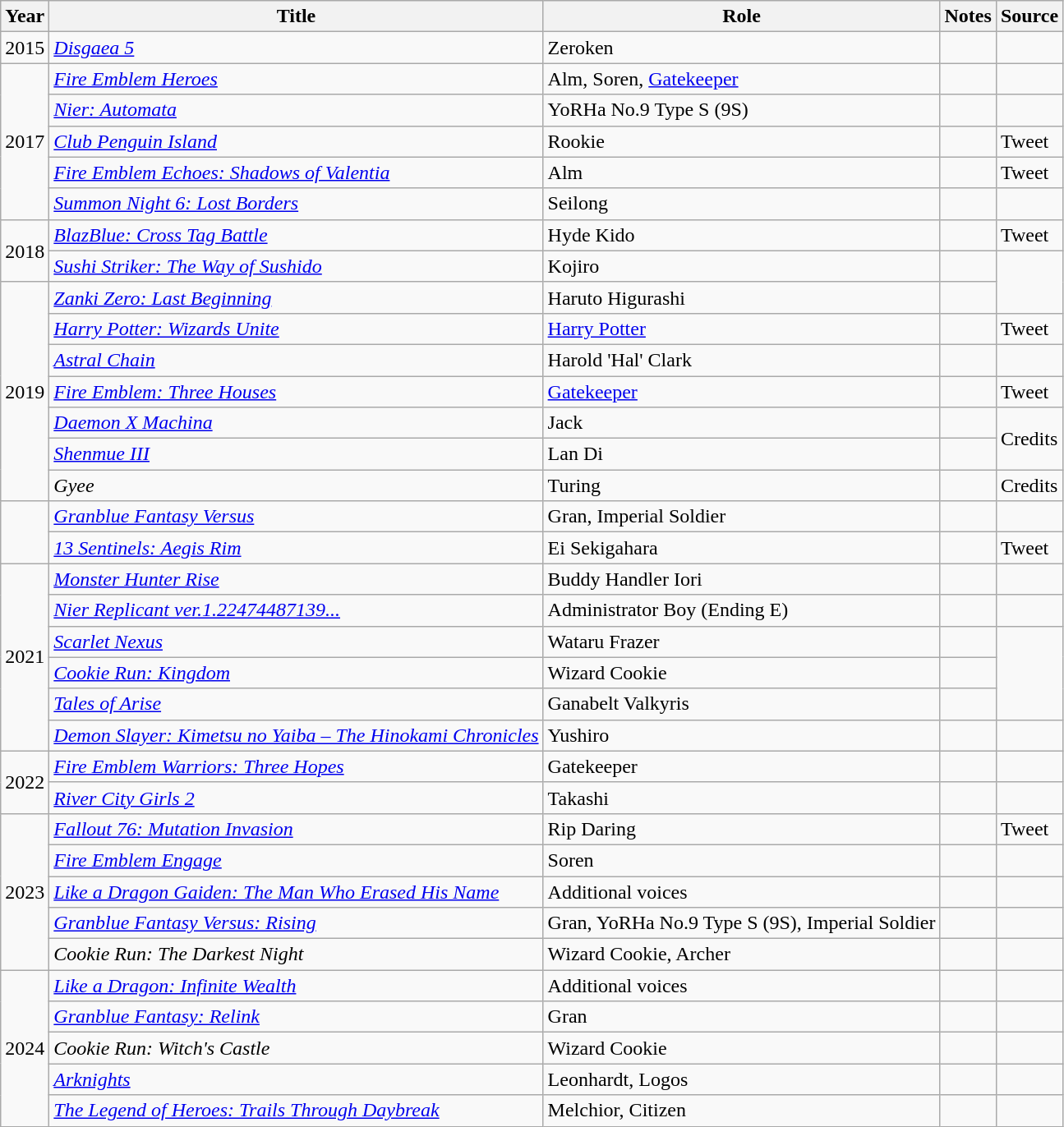<table class="wikitable sortable plainrowheaders">
<tr>
<th scope="col">Year</th>
<th scope="col">Title</th>
<th scope="col">Role</th>
<th class="unsortable" scope="col">Notes</th>
<th class="unsortable" scope="col">Source</th>
</tr>
<tr>
<td>2015</td>
<td><em><a href='#'>Disgaea 5</a></em></td>
<td>Zeroken</td>
<td></td>
<td></td>
</tr>
<tr>
<td rowspan="5">2017</td>
<td><em><a href='#'>Fire Emblem Heroes</a></em></td>
<td>Alm, Soren, <a href='#'>Gatekeeper</a></td>
<td></td>
<td></td>
</tr>
<tr>
<td><em><a href='#'>Nier: Automata</a></em></td>
<td>YoRHa No.9 Type S (9S)</td>
<td></td>
<td></td>
</tr>
<tr>
<td><em><a href='#'>Club Penguin Island</a></em></td>
<td>Rookie</td>
<td></td>
<td>Tweet</td>
</tr>
<tr>
<td><em><a href='#'>Fire Emblem Echoes: Shadows of Valentia</a></em></td>
<td>Alm</td>
<td></td>
<td>Tweet</td>
</tr>
<tr>
<td><a href='#'><em>Summon Night 6: Lost Borders</em></a></td>
<td>Seilong</td>
<td></td>
<td></td>
</tr>
<tr>
<td rowspan="2">2018</td>
<td><em><a href='#'>BlazBlue: Cross Tag Battle</a></em></td>
<td>Hyde Kido</td>
<td></td>
<td>Tweet</td>
</tr>
<tr>
<td><em><a href='#'>Sushi Striker: The Way of Sushido</a></em></td>
<td>Kojiro</td>
<td></td>
<td rowspan="2"></td>
</tr>
<tr>
<td rowspan="7">2019</td>
<td><em><a href='#'>Zanki Zero: Last Beginning</a></em></td>
<td>Haruto Higurashi</td>
<td></td>
</tr>
<tr>
<td><em><a href='#'>Harry Potter: Wizards Unite</a></em></td>
<td><a href='#'>Harry Potter</a></td>
<td></td>
<td>Tweet</td>
</tr>
<tr>
<td><em><a href='#'>Astral Chain</a></em></td>
<td>Harold 'Hal' Clark</td>
<td></td>
<td></td>
</tr>
<tr>
<td><em><a href='#'>Fire Emblem: Three Houses</a></em></td>
<td><a href='#'>Gatekeeper</a></td>
<td></td>
<td>Tweet</td>
</tr>
<tr>
<td><em><a href='#'>Daemon X Machina</a></em></td>
<td>Jack</td>
<td></td>
<td rowspan="2">Credits</td>
</tr>
<tr>
<td><em><a href='#'>Shenmue III</a></em></td>
<td>Lan Di</td>
<td></td>
</tr>
<tr>
<td><em>Gyee</em></td>
<td>Turing</td>
<td></td>
<td>Credits</td>
</tr>
<tr>
<td rowspan="2"></td>
<td><em><a href='#'>Granblue Fantasy Versus</a></em></td>
<td>Gran, Imperial Soldier</td>
<td></td>
<td></td>
</tr>
<tr>
<td><em><a href='#'>13 Sentinels: Aegis Rim</a></em></td>
<td>Ei Sekigahara</td>
<td></td>
<td>Tweet</td>
</tr>
<tr>
<td rowspan="6">2021</td>
<td><em><a href='#'>Monster Hunter Rise</a></em></td>
<td>Buddy Handler Iori</td>
<td></td>
<td></td>
</tr>
<tr>
<td><em><a href='#'>Nier Replicant ver.1.22474487139...</a></em></td>
<td>Administrator Boy (Ending E)</td>
<td></td>
<td></td>
</tr>
<tr>
<td><em><a href='#'>Scarlet Nexus</a></em></td>
<td>Wataru Frazer</td>
<td></td>
<td rowspan="3"></td>
</tr>
<tr>
<td><em><a href='#'>Cookie Run: Kingdom</a></em></td>
<td>Wizard Cookie</td>
<td></td>
</tr>
<tr>
<td><em><a href='#'>Tales of Arise</a></em></td>
<td>Ganabelt Valkyris</td>
<td></td>
</tr>
<tr>
<td><em><a href='#'>Demon Slayer: Kimetsu no Yaiba – The Hinokami Chronicles</a></em></td>
<td>Yushiro</td>
<td></td>
<td></td>
</tr>
<tr>
<td rowspan="2">2022</td>
<td><em><a href='#'>Fire Emblem Warriors: Three Hopes</a></em></td>
<td>Gatekeeper</td>
<td></td>
<td></td>
</tr>
<tr>
<td><em><a href='#'>River City Girls 2</a></em></td>
<td>Takashi</td>
<td></td>
<td></td>
</tr>
<tr>
<td rowspan="5">2023</td>
<td><em><a href='#'>Fallout 76: Mutation Invasion</a></em></td>
<td>Rip Daring</td>
<td></td>
<td>Tweet</td>
</tr>
<tr>
<td><em><a href='#'>Fire Emblem Engage</a></em></td>
<td>Soren</td>
<td></td>
<td></td>
</tr>
<tr>
<td><em><a href='#'>Like a Dragon Gaiden: The Man Who Erased His Name</a></em></td>
<td>Additional voices</td>
<td></td>
<td></td>
</tr>
<tr>
<td><em><a href='#'>Granblue Fantasy Versus: Rising</a></em></td>
<td>Gran, YoRHa No.9 Type S (9S), Imperial Soldier</td>
<td></td>
<td></td>
</tr>
<tr>
<td><em>Cookie Run: The Darkest Night</em></td>
<td>Wizard Cookie, Archer</td>
<td></td>
<td></td>
</tr>
<tr>
<td rowspan="5">2024</td>
<td><em><a href='#'>Like a Dragon: Infinite Wealth</a></em></td>
<td>Additional voices</td>
<td></td>
<td></td>
</tr>
<tr>
<td><em><a href='#'>Granblue Fantasy: Relink</a></em></td>
<td>Gran</td>
<td></td>
<td></td>
</tr>
<tr>
<td><em>Cookie Run: Witch's Castle</em></td>
<td>Wizard Cookie</td>
<td></td>
<td></td>
</tr>
<tr>
<td><em><a href='#'>Arknights</a></em></td>
<td>Leonhardt, Logos</td>
<td></td>
<td></td>
</tr>
<tr>
<td><em><a href='#'>The Legend of Heroes: Trails Through Daybreak</a></em></td>
<td>Melchior, Citizen</td>
<td></td>
<td></td>
</tr>
</table>
